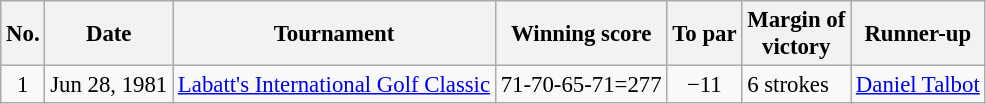<table class="wikitable" style="font-size:95%;">
<tr>
<th>No.</th>
<th>Date</th>
<th>Tournament</th>
<th>Winning score</th>
<th>To par</th>
<th>Margin of<br>victory</th>
<th>Runner-up</th>
</tr>
<tr>
<td align=center>1</td>
<td align=right>Jun 28, 1981</td>
<td><a href='#'>Labatt's International Golf Classic</a></td>
<td align=right>71-70-65-71=277</td>
<td align=center>−11</td>
<td>6 strokes</td>
<td> <a href='#'>Daniel Talbot</a></td>
</tr>
</table>
